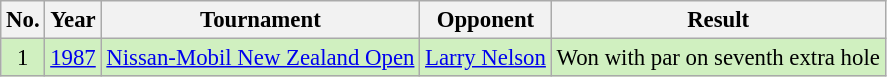<table class="wikitable" style="font-size:95%;">
<tr>
<th>No.</th>
<th>Year</th>
<th>Tournament</th>
<th>Opponent</th>
<th>Result</th>
</tr>
<tr style="background:#D0F0C0;">
<td align=center>1</td>
<td><a href='#'>1987</a></td>
<td><a href='#'>Nissan-Mobil New Zealand Open</a></td>
<td> <a href='#'>Larry Nelson</a></td>
<td>Won with par on seventh extra hole</td>
</tr>
</table>
